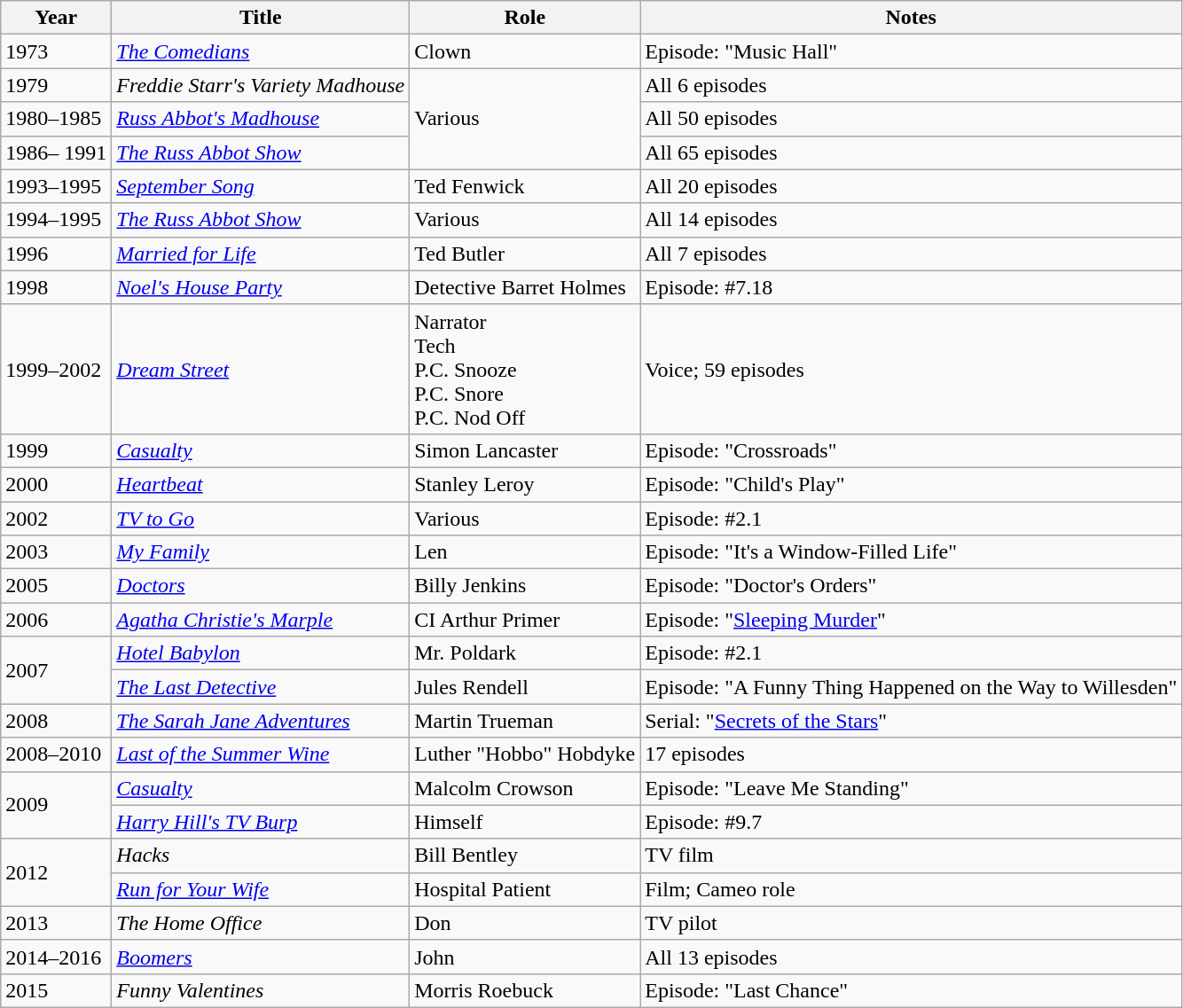<table class="wikitable sortable">
<tr>
<th>Year</th>
<th>Title</th>
<th>Role</th>
<th>Notes</th>
</tr>
<tr>
<td>1973</td>
<td><em><a href='#'>The Comedians</a></em></td>
<td>Clown</td>
<td>Episode: "Music Hall"</td>
</tr>
<tr>
<td>1979</td>
<td><em>Freddie Starr's Variety Madhouse</em></td>
<td rowspan="3">Various</td>
<td>All 6 episodes</td>
</tr>
<tr>
<td>1980–1985</td>
<td><em><a href='#'>Russ Abbot's Madhouse</a></em></td>
<td>All 50 episodes</td>
</tr>
<tr>
<td>1986– 1991</td>
<td><em><a href='#'>The Russ Abbot Show</a></em></td>
<td>All 65 episodes</td>
</tr>
<tr>
<td>1993–1995</td>
<td><em><a href='#'>September Song</a></em></td>
<td>Ted Fenwick</td>
<td>All 20 episodes</td>
</tr>
<tr>
<td>1994–1995</td>
<td><em><a href='#'>The Russ Abbot Show</a></em></td>
<td>Various</td>
<td>All 14 episodes</td>
</tr>
<tr>
<td>1996</td>
<td><em><a href='#'>Married for Life</a></em></td>
<td>Ted Butler</td>
<td>All 7 episodes</td>
</tr>
<tr>
<td>1998</td>
<td><em><a href='#'>Noel's House Party</a></em></td>
<td>Detective Barret Holmes</td>
<td>Episode: #7.18</td>
</tr>
<tr>
<td>1999–2002</td>
<td><em><a href='#'>Dream Street</a></em></td>
<td>Narrator<br>Tech<br>P.C. Snooze<br>P.C. Snore<br>P.C. Nod Off</td>
<td>Voice; 59 episodes</td>
</tr>
<tr>
<td>1999</td>
<td><em><a href='#'>Casualty</a></em></td>
<td>Simon Lancaster</td>
<td>Episode: "Crossroads"</td>
</tr>
<tr>
<td>2000</td>
<td><em><a href='#'>Heartbeat</a></em></td>
<td>Stanley Leroy</td>
<td>Episode: "Child's Play"</td>
</tr>
<tr>
<td>2002</td>
<td><em><a href='#'>TV to Go</a></em></td>
<td>Various</td>
<td>Episode: #2.1</td>
</tr>
<tr>
<td>2003</td>
<td><em><a href='#'>My Family</a></em></td>
<td>Len</td>
<td>Episode: "It's a Window-Filled Life"</td>
</tr>
<tr>
<td>2005</td>
<td><em><a href='#'>Doctors</a></em></td>
<td>Billy Jenkins</td>
<td>Episode: "Doctor's Orders"</td>
</tr>
<tr>
<td>2006</td>
<td><em><a href='#'>Agatha Christie's Marple</a></em></td>
<td>CI Arthur Primer</td>
<td>Episode: "<a href='#'>Sleeping Murder</a>"</td>
</tr>
<tr>
<td rowspan="2">2007</td>
<td><em><a href='#'>Hotel Babylon</a></em></td>
<td>Mr. Poldark</td>
<td>Episode: #2.1</td>
</tr>
<tr>
<td><em><a href='#'>The Last Detective</a></em></td>
<td>Jules Rendell</td>
<td>Episode: "A Funny Thing Happened on the Way to Willesden"</td>
</tr>
<tr>
<td>2008</td>
<td><em><a href='#'>The Sarah Jane Adventures</a></em></td>
<td>Martin Trueman</td>
<td>Serial: "<a href='#'>Secrets of the Stars</a>"</td>
</tr>
<tr>
<td>2008–2010</td>
<td><em><a href='#'>Last of the Summer Wine</a></em></td>
<td>Luther "Hobbo" Hobdyke</td>
<td>17 episodes</td>
</tr>
<tr>
<td rowspan="2">2009</td>
<td><em><a href='#'>Casualty</a></em></td>
<td>Malcolm Crowson</td>
<td>Episode: "Leave Me Standing"</td>
</tr>
<tr>
<td><em><a href='#'>Harry Hill's TV Burp</a></em></td>
<td>Himself</td>
<td>Episode: #9.7</td>
</tr>
<tr>
<td rowspan="2">2012</td>
<td><em>Hacks</em></td>
<td>Bill Bentley</td>
<td>TV film</td>
</tr>
<tr>
<td><em><a href='#'>Run for Your Wife</a></em></td>
<td>Hospital Patient</td>
<td>Film; Cameo role</td>
</tr>
<tr>
<td>2013</td>
<td><em>The Home Office</em></td>
<td>Don</td>
<td>TV pilot</td>
</tr>
<tr>
<td>2014–2016</td>
<td><em><a href='#'>Boomers</a></em></td>
<td>John</td>
<td>All 13 episodes</td>
</tr>
<tr>
<td>2015</td>
<td><em>Funny Valentines</em></td>
<td>Morris Roebuck</td>
<td>Episode: "Last Chance"</td>
</tr>
</table>
